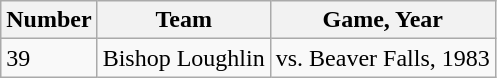<table class="wikitable">
<tr>
<th>Number</th>
<th>Team</th>
<th>Game, Year</th>
</tr>
<tr>
<td>39</td>
<td>Bishop Loughlin</td>
<td>vs. Beaver Falls, 1983</td>
</tr>
</table>
